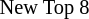<table class="toccolours" style="font-size: 85%; white-space: nowrap;">
<tr>
<td></td>
<td>New Top 8</td>
</tr>
</table>
